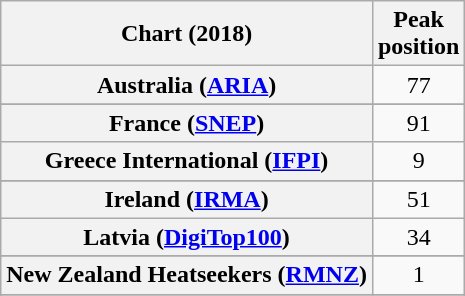<table class="wikitable plainrowheaders sortable" style="text-align:center">
<tr>
<th scope="col">Chart (2018)</th>
<th scope="col">Peak<br> position</th>
</tr>
<tr>
<th scope="row">Australia (<a href='#'>ARIA</a>)</th>
<td>77</td>
</tr>
<tr>
</tr>
<tr>
</tr>
<tr>
</tr>
<tr>
</tr>
<tr>
<th scope="row">France (<a href='#'>SNEP</a>)</th>
<td>91</td>
</tr>
<tr>
<th scope="row">Greece International (<a href='#'>IFPI</a>)</th>
<td>9</td>
</tr>
<tr>
</tr>
<tr>
<th scope="row">Ireland (<a href='#'>IRMA</a>)</th>
<td>51</td>
</tr>
<tr>
<th scope="row">Latvia (<a href='#'>DigiTop100</a>)</th>
<td>34</td>
</tr>
<tr>
</tr>
<tr>
<th scope="row">New Zealand Heatseekers (<a href='#'>RMNZ</a>)</th>
<td>1</td>
</tr>
<tr>
</tr>
<tr>
</tr>
<tr>
</tr>
<tr>
</tr>
<tr>
</tr>
<tr>
</tr>
<tr>
</tr>
<tr>
</tr>
<tr>
</tr>
<tr>
</tr>
</table>
